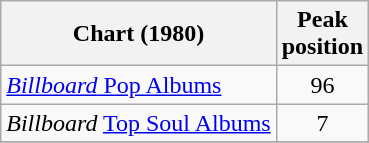<table class="wikitable">
<tr>
<th>Chart (1980)</th>
<th>Peak<br>position</th>
</tr>
<tr>
<td><a href='#'><em>Billboard</em> Pop Albums</a></td>
<td align=center>96</td>
</tr>
<tr>
<td><em>Billboard</em> <a href='#'>Top Soul Albums</a></td>
<td align=center>7</td>
</tr>
<tr>
</tr>
</table>
